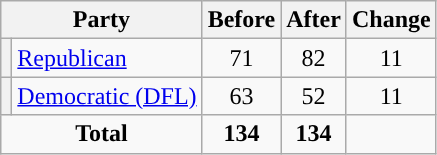<table class="wikitable" style="text-align:center;">
<tr>
<th colspan="2">Party</th>
<th>Before</th>
<th>After</th>
<th>Change</th>
</tr>
<tr>
<th style="background-color:"></th>
<td style="text-align:left;"><a href='#'>Republican</a></td>
<td>71</td>
<td>82</td>
<td> 11</td>
</tr>
<tr>
<th style="background-color:"></th>
<td style="text-align:left;"><a href='#'>Democratic (DFL)</a></td>
<td>63</td>
<td>52</td>
<td> 11</td>
</tr>
<tr>
<td colspan="2"><strong>Total</strong></td>
<td><strong>134</strong></td>
<td><strong>134</strong></td>
<td></td>
</tr>
</table>
